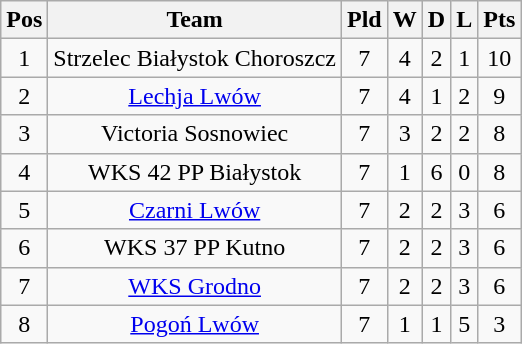<table class="wikitable" style="text-align: center">
<tr>
<th>Pos</th>
<th>Team</th>
<th>Pld</th>
<th>W</th>
<th>D</th>
<th>L</th>
<th>Pts</th>
</tr>
<tr>
<td>1</td>
<td>Strzelec Białystok Choroszcz</td>
<td>7</td>
<td>4</td>
<td>2</td>
<td>1</td>
<td>10</td>
</tr>
<tr>
<td>2</td>
<td><a href='#'>Lechja Lwów</a></td>
<td>7</td>
<td>4</td>
<td>1</td>
<td>2</td>
<td>9</td>
</tr>
<tr>
<td>3</td>
<td>Victoria Sosnowiec</td>
<td>7</td>
<td>3</td>
<td>2</td>
<td>2</td>
<td>8</td>
</tr>
<tr>
<td>4</td>
<td>WKS 42 PP Białystok</td>
<td>7</td>
<td>1</td>
<td>6</td>
<td>0</td>
<td>8</td>
</tr>
<tr>
<td>5</td>
<td><a href='#'>Czarni Lwów</a></td>
<td>7</td>
<td>2</td>
<td>2</td>
<td>3</td>
<td>6</td>
</tr>
<tr>
<td>6</td>
<td>WKS 37 PP Kutno</td>
<td>7</td>
<td>2</td>
<td>2</td>
<td>3</td>
<td>6</td>
</tr>
<tr>
<td>7</td>
<td><a href='#'>WKS Grodno</a></td>
<td>7</td>
<td>2</td>
<td>2</td>
<td>3</td>
<td>6</td>
</tr>
<tr>
<td>8</td>
<td><a href='#'>Pogoń Lwów</a></td>
<td>7</td>
<td>1</td>
<td>1</td>
<td>5</td>
<td>3</td>
</tr>
</table>
